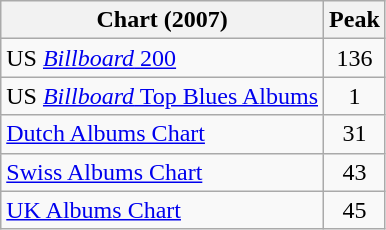<table class="wikitable sortable">
<tr>
<th>Chart (2007)</th>
<th>Peak</th>
</tr>
<tr>
<td>US <a href='#'><em>Billboard</em> 200</a></td>
<td align="center">136</td>
</tr>
<tr>
<td>US <a href='#'><em>Billboard</em> Top Blues Albums</a></td>
<td align="center">1</td>
</tr>
<tr>
<td><a href='#'>Dutch Albums Chart</a></td>
<td align="center">31</td>
</tr>
<tr>
<td><a href='#'>Swiss Albums Chart</a></td>
<td align="center">43</td>
</tr>
<tr>
<td><a href='#'>UK Albums Chart</a></td>
<td align="center">45</td>
</tr>
</table>
